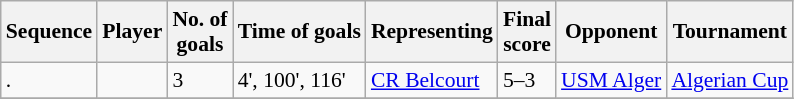<table class="wikitable sortable" style="font-size:90%;">
<tr>
<th>Sequence<br></th>
<th>Player</th>
<th>No. of<br>goals</th>
<th>Time of goals</th>
<th>Representing</th>
<th>Final<br>score</th>
<th>Opponent</th>
<th>Tournament</th>
</tr>
<tr>
<td>.</td>
<td> </td>
<td>3</td>
<td>4', 100', 116'</td>
<td><a href='#'>CR Belcourt</a></td>
<td>5–3</td>
<td><a href='#'>USM Alger</a></td>
<td><a href='#'>Algerian Cup</a></td>
</tr>
<tr>
</tr>
</table>
